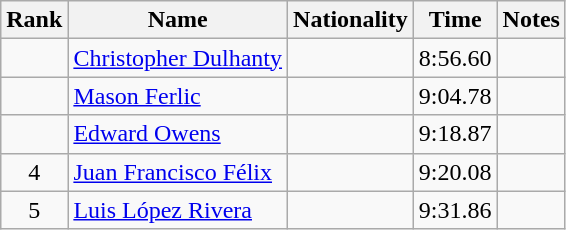<table class="wikitable sortable" style="text-align:center">
<tr>
<th>Rank</th>
<th>Name</th>
<th>Nationality</th>
<th>Time</th>
<th>Notes</th>
</tr>
<tr>
<td></td>
<td align=left><a href='#'>Christopher Dulhanty</a></td>
<td align=left></td>
<td>8:56.60</td>
<td></td>
</tr>
<tr>
<td></td>
<td align=left><a href='#'>Mason Ferlic</a></td>
<td align=left></td>
<td>9:04.78</td>
<td></td>
</tr>
<tr>
<td></td>
<td align=left><a href='#'>Edward Owens</a></td>
<td align=left></td>
<td>9:18.87</td>
<td></td>
</tr>
<tr>
<td>4</td>
<td align=left><a href='#'>Juan Francisco Félix</a></td>
<td align=left></td>
<td>9:20.08</td>
<td></td>
</tr>
<tr>
<td>5</td>
<td align=left><a href='#'>Luis López Rivera</a></td>
<td align=left></td>
<td>9:31.86</td>
<td></td>
</tr>
</table>
